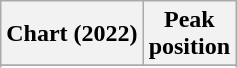<table class="wikitable sortable plainrowheaders" style="text-align:center">
<tr>
<th scope="col">Chart (2022)</th>
<th scope="col">Peak<br>position</th>
</tr>
<tr>
</tr>
<tr>
</tr>
<tr>
</tr>
</table>
